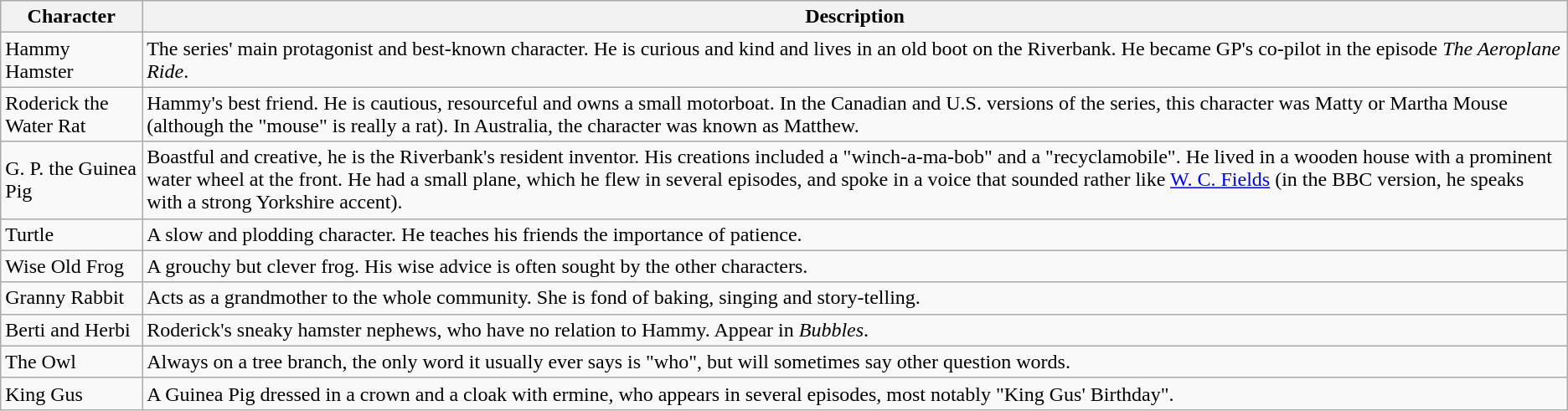<table class=wikitable>
<tr>
<th>Character</th>
<th>Description</th>
</tr>
<tr>
<td>Hammy Hamster</td>
<td>The series' main protagonist and best-known character. He is curious and kind and lives in an old boot on the Riverbank. He became GP's co-pilot in the episode <em>The Aeroplane Ride</em>.</td>
</tr>
<tr>
<td>Roderick the Water Rat</td>
<td>Hammy's best friend. He is cautious, resourceful and owns a small motorboat. In the Canadian and U.S. versions of the series, this character was Matty or Martha Mouse (although the "mouse" is really a rat). In Australia, the character was known as Matthew.</td>
</tr>
<tr>
<td>G. P. the Guinea Pig</td>
<td>Boastful and creative, he is the Riverbank's resident inventor. His creations included a "winch-a-ma-bob" and a "recyclamobile".  He lived in a wooden house with a prominent water wheel at the front.  He had a small plane, which he flew in several episodes, and spoke in a voice that sounded rather like <a href='#'>W. C. Fields</a> (in the BBC version, he speaks with a strong Yorkshire accent).</td>
</tr>
<tr>
<td>Turtle</td>
<td>A slow and plodding character. He teaches his friends the importance of patience.</td>
</tr>
<tr>
<td>Wise Old Frog</td>
<td>A grouchy but clever frog. His wise advice is often sought by the other characters.</td>
</tr>
<tr>
<td>Granny Rabbit</td>
<td>Acts as a grandmother to the whole community. She is fond of baking, singing and story-telling.</td>
</tr>
<tr>
<td>Berti and Herbi</td>
<td>Roderick's sneaky hamster nephews, who have no relation to Hammy. Appear in <em>Bubbles</em>.</td>
</tr>
<tr>
<td>The Owl</td>
<td>Always on a tree branch, the only word it usually ever says is "who", but will sometimes say other question words.</td>
</tr>
<tr>
<td>King Gus</td>
<td>A Guinea Pig dressed in a crown and a cloak with ermine, who appears in several episodes, most notably "King Gus' Birthday".</td>
</tr>
</table>
